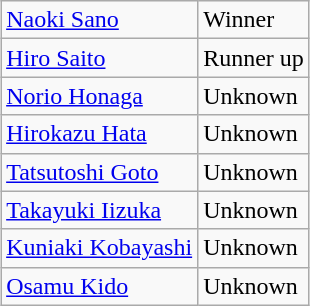<table class="wikitable" style="margin: 1em auto 1em auto">
<tr>
<td><a href='#'>Naoki Sano</a></td>
<td>Winner</td>
</tr>
<tr>
<td><a href='#'>Hiro Saito</a></td>
<td>Runner up</td>
</tr>
<tr>
<td><a href='#'>Norio Honaga</a></td>
<td>Unknown</td>
</tr>
<tr>
<td><a href='#'>Hirokazu Hata</a></td>
<td>Unknown</td>
</tr>
<tr>
<td><a href='#'>Tatsutoshi Goto</a></td>
<td>Unknown</td>
</tr>
<tr>
<td><a href='#'>Takayuki Iizuka</a></td>
<td>Unknown</td>
</tr>
<tr>
<td><a href='#'>Kuniaki Kobayashi</a></td>
<td>Unknown</td>
</tr>
<tr>
<td><a href='#'>Osamu Kido</a></td>
<td>Unknown</td>
</tr>
</table>
